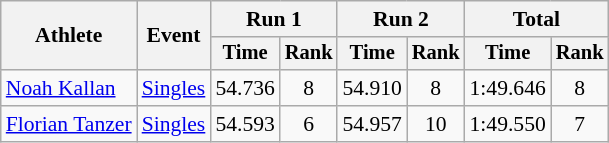<table class="wikitable" style="font-size:90%">
<tr>
<th rowspan="2">Athlete</th>
<th rowspan="2">Event</th>
<th colspan="2">Run 1</th>
<th colspan="2">Run 2</th>
<th colspan="2">Total</th>
</tr>
<tr style="font-size:95%">
<th>Time</th>
<th>Rank</th>
<th>Time</th>
<th>Rank</th>
<th>Time</th>
<th>Rank</th>
</tr>
<tr align=center>
<td align=left><a href='#'>Noah Kallan</a></td>
<td align=left><a href='#'>Singles</a></td>
<td>54.736</td>
<td>8</td>
<td>54.910</td>
<td>8</td>
<td>1:49.646</td>
<td>8</td>
</tr>
<tr align=center>
<td align=left><a href='#'>Florian Tanzer</a></td>
<td align=left><a href='#'>Singles</a></td>
<td>54.593</td>
<td>6</td>
<td>54.957</td>
<td>10</td>
<td>1:49.550</td>
<td>7</td>
</tr>
</table>
